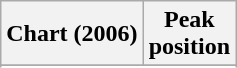<table class="wikitable sortable plainrowheaders" style="text-align:center;">
<tr>
<th scope="col">Chart (2006)</th>
<th scope="col">Peak<br>position</th>
</tr>
<tr>
</tr>
<tr>
</tr>
<tr>
</tr>
<tr>
</tr>
<tr>
</tr>
<tr>
</tr>
<tr>
</tr>
<tr>
</tr>
<tr>
</tr>
<tr>
</tr>
<tr>
</tr>
<tr>
</tr>
<tr>
</tr>
<tr>
</tr>
<tr>
</tr>
<tr>
</tr>
<tr>
</tr>
</table>
